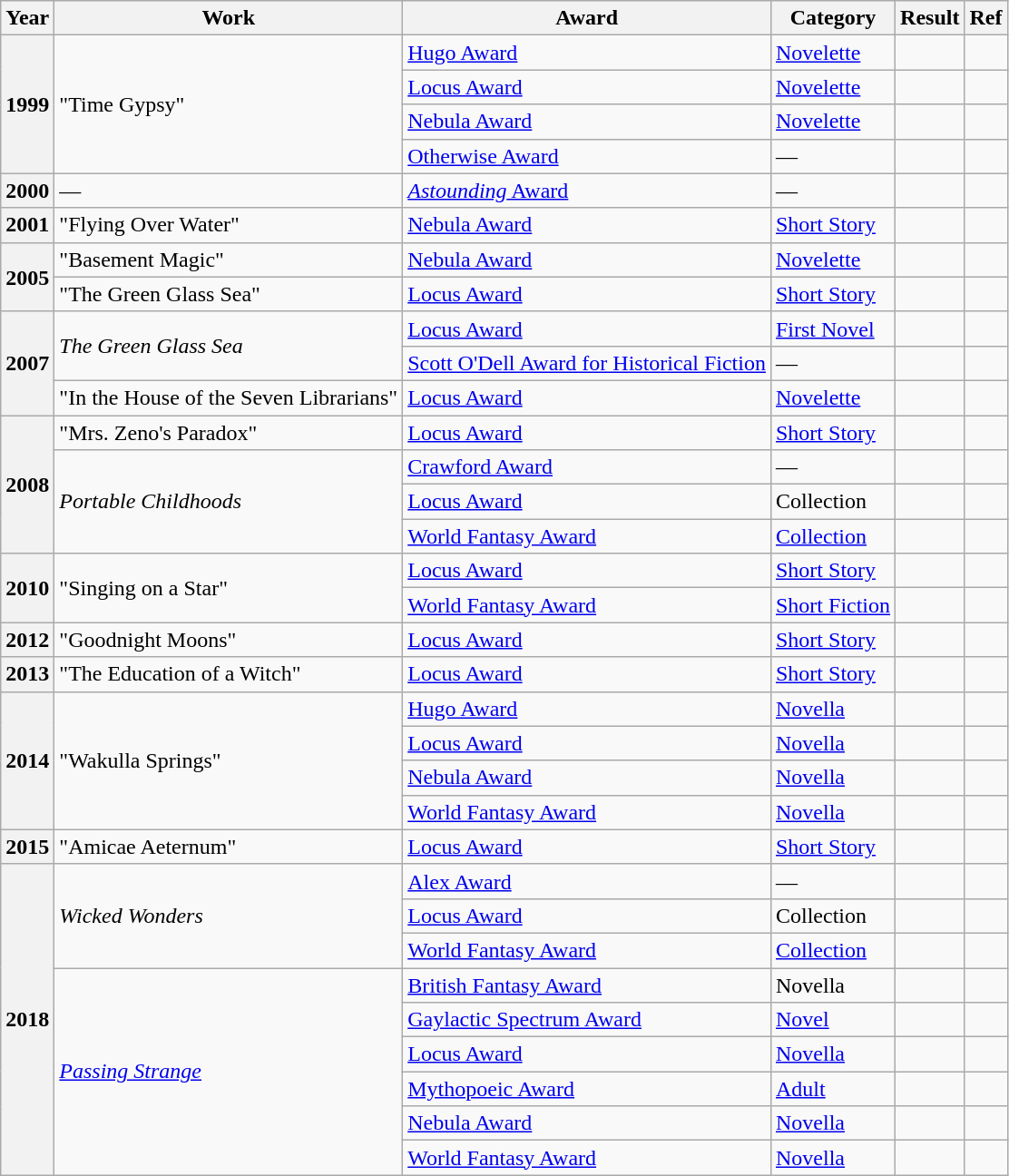<table class="wikitable">
<tr>
<th>Year</th>
<th>Work</th>
<th>Award</th>
<th>Category</th>
<th>Result</th>
<th>Ref</th>
</tr>
<tr>
<th rowspan="4">1999</th>
<td rowspan="4">"Time Gypsy"</td>
<td><a href='#'>Hugo Award</a></td>
<td><a href='#'>Novelette</a></td>
<td></td>
<td></td>
</tr>
<tr>
<td><a href='#'>Locus Award</a></td>
<td><a href='#'>Novelette</a></td>
<td></td>
<td></td>
</tr>
<tr>
<td><a href='#'>Nebula Award</a></td>
<td><a href='#'>Novelette</a></td>
<td></td>
<td></td>
</tr>
<tr>
<td><a href='#'>Otherwise Award</a></td>
<td>—</td>
<td></td>
<td></td>
</tr>
<tr>
<th>2000</th>
<td>—</td>
<td><a href='#'><em>Astounding</em> Award</a></td>
<td>—</td>
<td></td>
<td></td>
</tr>
<tr>
<th>2001</th>
<td>"Flying Over Water"</td>
<td><a href='#'>Nebula Award</a></td>
<td><a href='#'>Short Story</a></td>
<td></td>
<td></td>
</tr>
<tr>
<th rowspan="2">2005</th>
<td>"Basement Magic"</td>
<td><a href='#'>Nebula Award</a></td>
<td><a href='#'>Novelette</a></td>
<td></td>
</tr>
<tr>
<td>"The Green Glass Sea"</td>
<td><a href='#'>Locus Award</a></td>
<td><a href='#'>Short Story</a></td>
<td></td>
<td></td>
</tr>
<tr>
<th rowspan="3">2007</th>
<td rowspan="2"><em>The Green Glass Sea</em></td>
<td><a href='#'>Locus Award</a></td>
<td><a href='#'>First Novel</a></td>
<td></td>
<td></td>
</tr>
<tr>
<td><a href='#'>Scott O'Dell Award for Historical Fiction</a></td>
<td>—</td>
<td></td>
<td></td>
</tr>
<tr>
<td>"In the House of the Seven Librarians"</td>
<td><a href='#'>Locus Award</a></td>
<td><a href='#'>Novelette</a></td>
<td></td>
<td></td>
</tr>
<tr>
<th rowspan="4">2008</th>
<td>"Mrs. Zeno's Paradox"</td>
<td><a href='#'>Locus Award</a></td>
<td><a href='#'>Short Story</a></td>
<td></td>
<td></td>
</tr>
<tr>
<td rowspan="3"><em>Portable Childhoods</em></td>
<td><a href='#'>Crawford Award</a></td>
<td>—</td>
<td></td>
<td></td>
</tr>
<tr>
<td><a href='#'>Locus Award</a></td>
<td>Collection</td>
<td></td>
<td></td>
</tr>
<tr>
<td><a href='#'>World Fantasy Award</a></td>
<td><a href='#'>Collection</a></td>
<td></td>
<td></td>
</tr>
<tr>
<th rowspan="2">2010</th>
<td rowspan="2">"Singing on a Star"</td>
<td><a href='#'>Locus Award</a></td>
<td><a href='#'>Short Story</a></td>
<td></td>
<td></td>
</tr>
<tr>
<td><a href='#'>World Fantasy Award</a></td>
<td><a href='#'>Short Fiction</a></td>
<td></td>
<td></td>
</tr>
<tr>
<th>2012</th>
<td>"Goodnight Moons"</td>
<td><a href='#'>Locus Award</a></td>
<td><a href='#'>Short Story</a></td>
<td></td>
<td></td>
</tr>
<tr>
<th>2013</th>
<td>"The Education of a Witch"</td>
<td><a href='#'>Locus Award</a></td>
<td><a href='#'>Short Story</a></td>
<td></td>
<td></td>
</tr>
<tr>
<th rowspan="4">2014</th>
<td rowspan="4">"Wakulla Springs"</td>
<td><a href='#'>Hugo Award</a></td>
<td><a href='#'>Novella</a></td>
<td></td>
<td></td>
</tr>
<tr>
<td><a href='#'>Locus Award</a></td>
<td><a href='#'>Novella</a></td>
<td></td>
<td></td>
</tr>
<tr>
<td><a href='#'>Nebula Award</a></td>
<td><a href='#'>Novella</a></td>
<td></td>
<td></td>
</tr>
<tr>
<td><a href='#'>World Fantasy Award</a></td>
<td><a href='#'>Novella</a></td>
<td></td>
<td></td>
</tr>
<tr>
<th>2015</th>
<td>"Amicae Aeternum"</td>
<td><a href='#'>Locus Award</a></td>
<td><a href='#'>Short Story</a></td>
<td></td>
<td></td>
</tr>
<tr>
<th rowspan="9">2018</th>
<td rowspan="3"><em>Wicked Wonders</em></td>
<td><a href='#'>Alex Award</a></td>
<td>—</td>
<td></td>
<td></td>
</tr>
<tr>
<td><a href='#'>Locus Award</a></td>
<td>Collection</td>
<td></td>
<td></td>
</tr>
<tr>
<td><a href='#'>World Fantasy Award</a></td>
<td><a href='#'>Collection</a></td>
<td></td>
<td></td>
</tr>
<tr>
<td rowspan="6"><em><a href='#'>Passing Strange</a></em></td>
<td><a href='#'>British Fantasy Award</a></td>
<td>Novella</td>
<td></td>
<td></td>
</tr>
<tr>
<td><a href='#'>Gaylactic Spectrum Award</a></td>
<td><a href='#'>Novel</a></td>
<td></td>
<td></td>
</tr>
<tr>
<td><a href='#'>Locus Award</a></td>
<td><a href='#'>Novella</a></td>
<td></td>
<td></td>
</tr>
<tr>
<td><a href='#'>Mythopoeic Award</a></td>
<td><a href='#'>Adult</a></td>
<td></td>
<td></td>
</tr>
<tr>
<td><a href='#'>Nebula Award</a></td>
<td><a href='#'>Novella</a></td>
<td></td>
<td></td>
</tr>
<tr>
<td><a href='#'>World Fantasy Award</a></td>
<td><a href='#'>Novella</a></td>
<td></td>
<td></td>
</tr>
</table>
